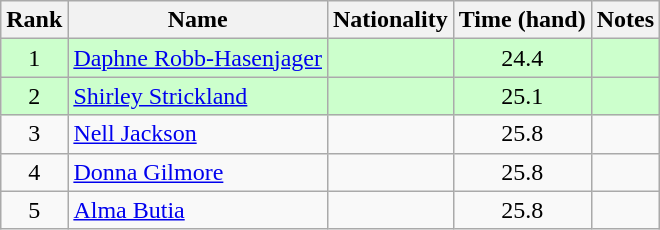<table class="wikitable sortable" style="text-align:center">
<tr>
<th>Rank</th>
<th>Name</th>
<th>Nationality</th>
<th>Time (hand)</th>
<th>Notes</th>
</tr>
<tr bgcolor=#cfc>
<td>1</td>
<td align=left><a href='#'>Daphne Robb-Hasenjager</a></td>
<td align=left></td>
<td>24.4</td>
<td></td>
</tr>
<tr bgcolor=#cfc>
<td>2</td>
<td align=left><a href='#'>Shirley Strickland</a></td>
<td align=left></td>
<td>25.1</td>
<td></td>
</tr>
<tr>
<td>3</td>
<td align=left><a href='#'>Nell Jackson</a></td>
<td align=left></td>
<td>25.8</td>
<td></td>
</tr>
<tr>
<td>4</td>
<td align=left><a href='#'>Donna Gilmore</a></td>
<td align=left></td>
<td>25.8</td>
<td></td>
</tr>
<tr>
<td>5</td>
<td align=left><a href='#'>Alma Butia</a></td>
<td align=left></td>
<td>25.8</td>
<td></td>
</tr>
</table>
